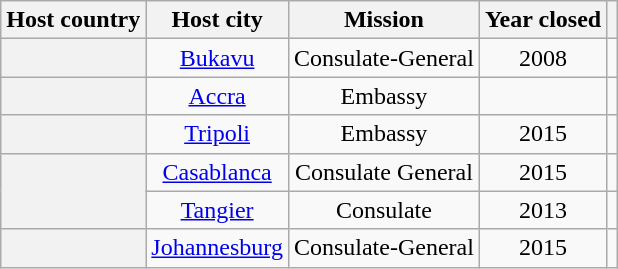<table class="wikitable plainrowheaders" style="text-align:center;">
<tr>
<th scope="col">Host country</th>
<th scope="col">Host city</th>
<th scope="col">Mission</th>
<th scope="col">Year closed</th>
<th scope="col"></th>
</tr>
<tr>
<th scope="row"></th>
<td><a href='#'>Bukavu</a></td>
<td>Consulate-General</td>
<td>2008</td>
<td></td>
</tr>
<tr>
<th scope="row"></th>
<td><a href='#'>Accra</a></td>
<td>Embassy</td>
<td></td>
<td></td>
</tr>
<tr>
<th scope="row"></th>
<td><a href='#'>Tripoli</a></td>
<td>Embassy</td>
<td>2015</td>
<td></td>
</tr>
<tr>
<th scope="row" rowspan="2"></th>
<td><a href='#'>Casablanca</a></td>
<td>Consulate General</td>
<td>2015</td>
<td></td>
</tr>
<tr>
<td><a href='#'>Tangier</a></td>
<td>Consulate</td>
<td>2013</td>
<td></td>
</tr>
<tr>
<th scope="row"></th>
<td><a href='#'>Johannesburg</a></td>
<td>Consulate-General</td>
<td>2015</td>
<td></td>
</tr>
</table>
